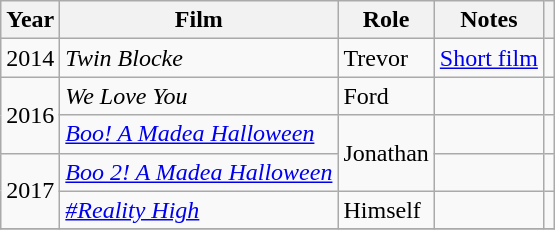<table class="wikitable sortable">
<tr>
<th>Year</th>
<th>Film</th>
<th>Role</th>
<th>Notes</th>
<th class="unsortable"></th>
</tr>
<tr>
<td>2014</td>
<td><em>Twin Blocke</em></td>
<td>Trevor</td>
<td><a href='#'>Short film</a></td>
<td></td>
</tr>
<tr>
<td rowspan="2">2016</td>
<td><em>We Love You</em></td>
<td>Ford</td>
<td></td>
<td></td>
</tr>
<tr>
<td><em><a href='#'>Boo! A Madea Halloween</a></em></td>
<td rowspan="2">Jonathan</td>
<td></td>
<td></td>
</tr>
<tr>
<td rowspan="2">2017</td>
<td><em><a href='#'>Boo 2! A Madea Halloween</a></em></td>
<td></td>
<td></td>
</tr>
<tr>
<td><a href='#'><em>#Reality High</em></a></td>
<td>Himself</td>
<td></td>
<td></td>
</tr>
<tr>
</tr>
</table>
